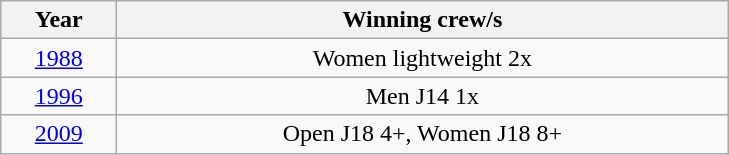<table class="wikitable" style="text-align:center">
<tr>
<th width=70>Year</th>
<th width=400>Winning crew/s</th>
</tr>
<tr>
<td><a href='#'>1988</a></td>
<td>Women lightweight 2x</td>
</tr>
<tr>
<td><a href='#'>1996</a></td>
<td>Men J14 1x</td>
</tr>
<tr>
<td><a href='#'>2009</a></td>
<td>Open J18 4+, Women J18 8+</td>
</tr>
</table>
